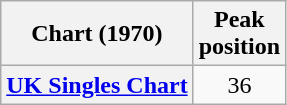<table class="wikitable plainrowheaders">
<tr>
<th scope="col">Chart (1970)</th>
<th scope="col">Peak<br>position</th>
</tr>
<tr>
<th scope="row"><a href='#'>UK Singles Chart</a></th>
<td style="text-align:center;">36</td>
</tr>
</table>
